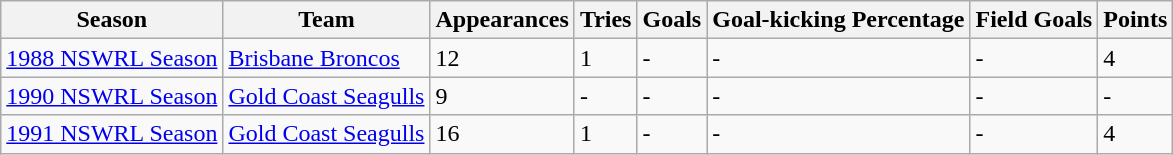<table class="wikitable">
<tr>
<th>Season</th>
<th>Team</th>
<th>Appearances</th>
<th>Tries</th>
<th>Goals</th>
<th>Goal-kicking Percentage</th>
<th>Field Goals</th>
<th>Points</th>
</tr>
<tr>
<td><a href='#'>1988 NSWRL Season</a></td>
<td><a href='#'>Brisbane Broncos</a></td>
<td>12</td>
<td>1</td>
<td>-</td>
<td>-</td>
<td>-</td>
<td>4</td>
</tr>
<tr>
<td><a href='#'>1990 NSWRL Season</a></td>
<td><a href='#'>Gold Coast Seagulls</a></td>
<td>9</td>
<td>-</td>
<td>-</td>
<td>-</td>
<td>-</td>
<td>-</td>
</tr>
<tr>
<td><a href='#'>1991 NSWRL Season</a></td>
<td><a href='#'>Gold Coast Seagulls</a></td>
<td>16</td>
<td>1</td>
<td>-</td>
<td>-</td>
<td>-</td>
<td>4</td>
</tr>
</table>
